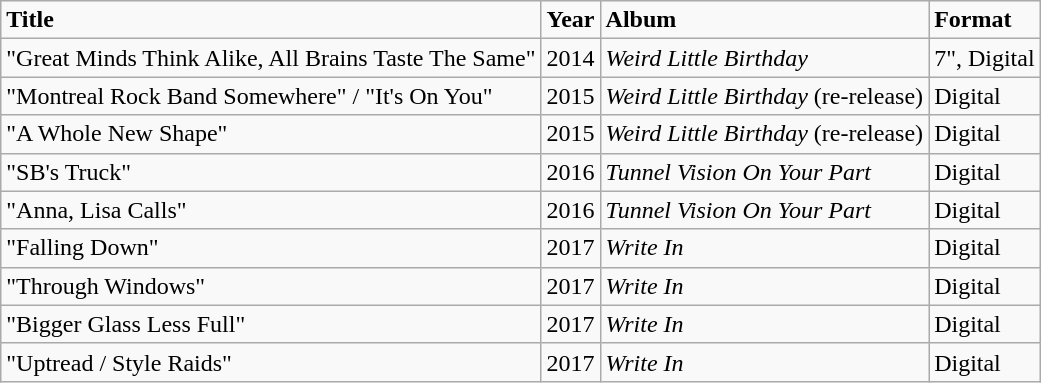<table class="wikitable sortable">
<tr>
<td><strong>Title</strong></td>
<td><strong>Year</strong></td>
<td><strong>Album</strong></td>
<td><strong>Format</strong></td>
</tr>
<tr>
<td>"Great Minds Think Alike, All Brains Taste The Same"</td>
<td>2014</td>
<td><em>Weird Little Birthday</em></td>
<td>7", Digital</td>
</tr>
<tr>
<td>"Montreal Rock Band Somewhere" / "It's On You"</td>
<td>2015</td>
<td><em>Weird Little Birthday</em> (re-release)</td>
<td>Digital</td>
</tr>
<tr>
<td>"A Whole New Shape"</td>
<td>2015</td>
<td><em>Weird Little Birthday</em> (re-release)</td>
<td>Digital</td>
</tr>
<tr>
<td>"SB's Truck"</td>
<td>2016</td>
<td><em>Tunnel Vision On Your Part</em></td>
<td>Digital</td>
</tr>
<tr>
<td>"Anna, Lisa Calls"</td>
<td>2016</td>
<td><em>Tunnel Vision On Your Part</em></td>
<td>Digital</td>
</tr>
<tr>
<td>"Falling Down"</td>
<td>2017</td>
<td><em>Write In</em></td>
<td>Digital</td>
</tr>
<tr>
<td>"Through Windows"</td>
<td>2017</td>
<td><em>Write In</em></td>
<td>Digital</td>
</tr>
<tr>
<td>"Bigger Glass Less Full"</td>
<td>2017</td>
<td><em>Write In</em></td>
<td>Digital</td>
</tr>
<tr>
<td>"Uptread / Style Raids"</td>
<td>2017</td>
<td><em>Write In</em></td>
<td>Digital</td>
</tr>
</table>
